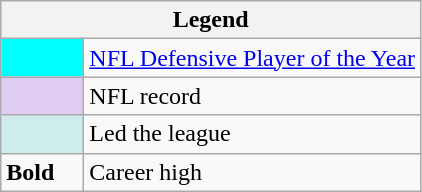<table class="wikitable">
<tr>
<th colspan="2">Legend</th>
</tr>
<tr>
<td style="background:#00ffff; width:3em;"></td>
<td><a href='#'>NFL Defensive Player of the Year</a></td>
</tr>
<tr>
<td style="background:#e0cef2; width:3em;"></td>
<td>NFL record</td>
</tr>
<tr>
<td style="background:#cfecec; width:3em;"></td>
<td>Led the league</td>
</tr>
<tr>
<td><strong>Bold</strong></td>
<td>Career high</td>
</tr>
</table>
